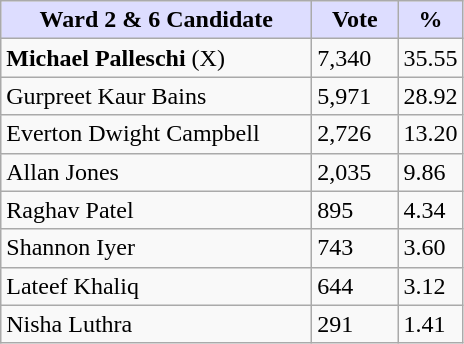<table class="wikitable">
<tr>
<th style="background:#ddf; width:200px;">Ward 2 & 6 Candidate</th>
<th style="background:#ddf; width:50px;">Vote</th>
<th style="background:#ddf; width:30px;">%</th>
</tr>
<tr>
<td><strong>Michael Palleschi</strong> (X)</td>
<td>7,340</td>
<td>35.55</td>
</tr>
<tr>
<td>Gurpreet Kaur Bains</td>
<td>5,971</td>
<td>28.92</td>
</tr>
<tr>
<td>Everton Dwight Campbell</td>
<td>2,726</td>
<td>13.20</td>
</tr>
<tr>
<td>Allan Jones</td>
<td>2,035</td>
<td>9.86</td>
</tr>
<tr>
<td>Raghav Patel</td>
<td>895</td>
<td>4.34</td>
</tr>
<tr>
<td>Shannon Iyer</td>
<td>743</td>
<td>3.60</td>
</tr>
<tr>
<td>Lateef Khaliq</td>
<td>644</td>
<td>3.12</td>
</tr>
<tr>
<td>Nisha Luthra</td>
<td>291</td>
<td>1.41</td>
</tr>
</table>
